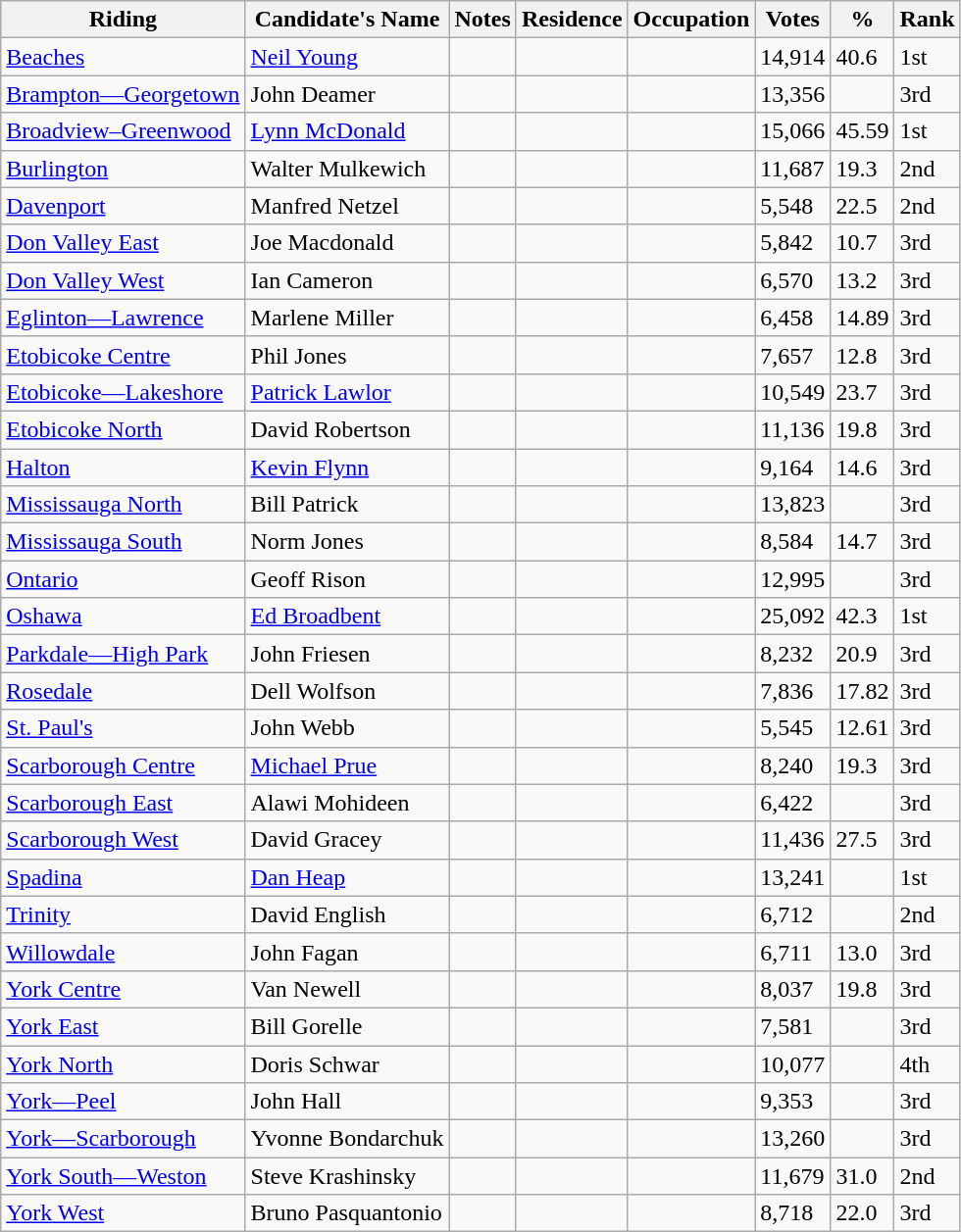<table class="wikitable sortable">
<tr>
<th>Riding<br></th>
<th>Candidate's Name</th>
<th>Notes</th>
<th>Residence</th>
<th>Occupation</th>
<th>Votes</th>
<th>%</th>
<th>Rank</th>
</tr>
<tr>
<td><a href='#'>Beaches</a></td>
<td><a href='#'>Neil Young</a></td>
<td></td>
<td></td>
<td></td>
<td>14,914</td>
<td>40.6</td>
<td>1st</td>
</tr>
<tr>
<td><a href='#'>Brampton—Georgetown</a></td>
<td>John Deamer</td>
<td></td>
<td></td>
<td></td>
<td>13,356</td>
<td></td>
<td>3rd</td>
</tr>
<tr>
<td><a href='#'>Broadview–Greenwood</a></td>
<td><a href='#'>Lynn McDonald</a></td>
<td></td>
<td></td>
<td></td>
<td>15,066</td>
<td>45.59</td>
<td>1st</td>
</tr>
<tr>
<td><a href='#'>Burlington</a></td>
<td>Walter Mulkewich</td>
<td></td>
<td></td>
<td></td>
<td>11,687</td>
<td>19.3</td>
<td>2nd</td>
</tr>
<tr>
<td><a href='#'>Davenport</a></td>
<td>Manfred Netzel</td>
<td></td>
<td></td>
<td></td>
<td>5,548</td>
<td>22.5</td>
<td>2nd</td>
</tr>
<tr>
<td><a href='#'>Don Valley East</a></td>
<td>Joe Macdonald</td>
<td></td>
<td></td>
<td></td>
<td>5,842</td>
<td>10.7</td>
<td>3rd</td>
</tr>
<tr>
<td><a href='#'>Don Valley West</a></td>
<td>Ian Cameron</td>
<td></td>
<td></td>
<td></td>
<td>6,570</td>
<td>13.2</td>
<td>3rd</td>
</tr>
<tr>
<td><a href='#'>Eglinton—Lawrence</a></td>
<td>Marlene Miller</td>
<td></td>
<td></td>
<td></td>
<td>6,458</td>
<td>14.89</td>
<td>3rd</td>
</tr>
<tr>
<td><a href='#'>Etobicoke Centre</a></td>
<td>Phil Jones</td>
<td></td>
<td></td>
<td></td>
<td>7,657</td>
<td>12.8</td>
<td>3rd</td>
</tr>
<tr>
<td><a href='#'>Etobicoke—Lakeshore</a></td>
<td><a href='#'>Patrick Lawlor</a></td>
<td></td>
<td></td>
<td></td>
<td>10,549</td>
<td>23.7</td>
<td>3rd</td>
</tr>
<tr>
<td><a href='#'>Etobicoke North</a></td>
<td>David Robertson</td>
<td></td>
<td></td>
<td></td>
<td>11,136</td>
<td>19.8</td>
<td>3rd</td>
</tr>
<tr>
<td><a href='#'>Halton</a></td>
<td><a href='#'>Kevin Flynn</a></td>
<td></td>
<td></td>
<td></td>
<td>9,164</td>
<td>14.6</td>
<td>3rd</td>
</tr>
<tr>
<td><a href='#'>Mississauga North</a></td>
<td>Bill Patrick</td>
<td></td>
<td></td>
<td></td>
<td>13,823</td>
<td></td>
<td>3rd</td>
</tr>
<tr>
<td><a href='#'>Mississauga South</a></td>
<td>Norm Jones</td>
<td></td>
<td></td>
<td></td>
<td>8,584</td>
<td>14.7</td>
<td>3rd</td>
</tr>
<tr>
<td><a href='#'>Ontario</a></td>
<td>Geoff Rison</td>
<td></td>
<td></td>
<td></td>
<td>12,995</td>
<td></td>
<td>3rd</td>
</tr>
<tr>
<td><a href='#'>Oshawa</a></td>
<td><a href='#'>Ed Broadbent</a></td>
<td></td>
<td></td>
<td></td>
<td>25,092</td>
<td>42.3</td>
<td>1st</td>
</tr>
<tr>
<td><a href='#'>Parkdale—High Park</a></td>
<td>John Friesen</td>
<td></td>
<td></td>
<td></td>
<td>8,232</td>
<td>20.9</td>
<td>3rd</td>
</tr>
<tr>
<td><a href='#'>Rosedale</a></td>
<td>Dell Wolfson</td>
<td></td>
<td></td>
<td></td>
<td>7,836</td>
<td>17.82</td>
<td>3rd</td>
</tr>
<tr>
<td><a href='#'>St. Paul's</a></td>
<td>John Webb</td>
<td></td>
<td></td>
<td></td>
<td>5,545</td>
<td>12.61</td>
<td>3rd</td>
</tr>
<tr>
<td><a href='#'>Scarborough Centre</a></td>
<td><a href='#'>Michael Prue</a></td>
<td></td>
<td></td>
<td></td>
<td>8,240</td>
<td>19.3</td>
<td>3rd</td>
</tr>
<tr>
<td><a href='#'>Scarborough East</a></td>
<td>Alawi Mohideen</td>
<td></td>
<td></td>
<td></td>
<td>6,422</td>
<td></td>
<td>3rd</td>
</tr>
<tr>
<td><a href='#'>Scarborough West</a></td>
<td>David Gracey</td>
<td></td>
<td></td>
<td></td>
<td>11,436</td>
<td>27.5</td>
<td>3rd</td>
</tr>
<tr>
<td><a href='#'>Spadina</a></td>
<td><a href='#'>Dan Heap</a></td>
<td></td>
<td></td>
<td></td>
<td>13,241</td>
<td></td>
<td>1st</td>
</tr>
<tr>
<td><a href='#'>Trinity</a></td>
<td>David English</td>
<td></td>
<td></td>
<td></td>
<td>6,712</td>
<td></td>
<td>2nd</td>
</tr>
<tr>
<td><a href='#'>Willowdale</a></td>
<td>John Fagan</td>
<td></td>
<td></td>
<td></td>
<td>6,711</td>
<td>13.0</td>
<td>3rd</td>
</tr>
<tr>
<td><a href='#'>York Centre</a></td>
<td>Van Newell</td>
<td></td>
<td></td>
<td></td>
<td>8,037</td>
<td>19.8</td>
<td>3rd</td>
</tr>
<tr>
<td><a href='#'>York East</a></td>
<td>Bill Gorelle</td>
<td></td>
<td></td>
<td></td>
<td>7,581</td>
<td></td>
<td>3rd</td>
</tr>
<tr>
<td><a href='#'>York North</a></td>
<td>Doris Schwar</td>
<td></td>
<td></td>
<td></td>
<td>10,077</td>
<td></td>
<td>4th</td>
</tr>
<tr>
<td><a href='#'>York—Peel</a></td>
<td>John Hall</td>
<td></td>
<td></td>
<td></td>
<td>9,353</td>
<td></td>
<td>3rd</td>
</tr>
<tr>
<td><a href='#'>York—Scarborough</a></td>
<td>Yvonne Bondarchuk</td>
<td></td>
<td></td>
<td></td>
<td>13,260</td>
<td></td>
<td>3rd</td>
</tr>
<tr>
<td><a href='#'>York South—Weston</a></td>
<td>Steve Krashinsky</td>
<td></td>
<td></td>
<td></td>
<td>11,679</td>
<td>31.0</td>
<td>2nd</td>
</tr>
<tr>
<td><a href='#'>York West</a></td>
<td>Bruno Pasquantonio</td>
<td></td>
<td></td>
<td></td>
<td>8,718</td>
<td>22.0</td>
<td>3rd</td>
</tr>
</table>
